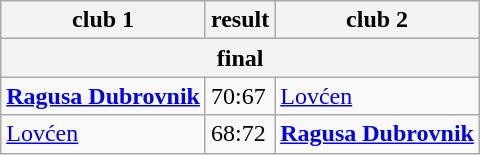<table class="wikitable">
<tr>
<th>club 1</th>
<th>result</th>
<th>club 2</th>
</tr>
<tr>
<th colspan="3">final</th>
</tr>
<tr>
<td> <strong><a href='#'>Ragusa Dubrovnik</a></strong></td>
<td>70:67</td>
<td> <a href='#'>Lovćen</a></td>
</tr>
<tr>
<td> <a href='#'>Lovćen</a></td>
<td>68:72</td>
<td> <strong><a href='#'>Ragusa Dubrovnik</a></strong></td>
</tr>
</table>
